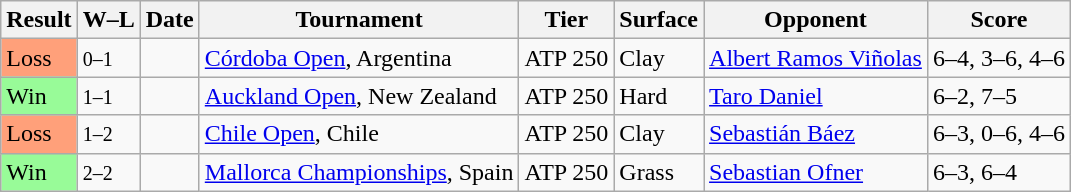<table class="sortable wikitable">
<tr>
<th>Result</th>
<th class=unsortable>W–L</th>
<th>Date</th>
<th>Tournament</th>
<th>Tier</th>
<th>Surface</th>
<th>Opponent</th>
<th class=unsortable>Score</th>
</tr>
<tr>
<td bgcolor=ffa07a>Loss</td>
<td><small>0–1</small></td>
<td><a href='#'></a></td>
<td><a href='#'>Córdoba Open</a>, Argentina</td>
<td>ATP 250</td>
<td>Clay</td>
<td> <a href='#'>Albert Ramos Viñolas</a></td>
<td>6–4, 3–6, 4–6</td>
</tr>
<tr>
<td bgcolor=98fb98>Win</td>
<td><small>1–1</small></td>
<td><a href='#'></a></td>
<td><a href='#'>Auckland Open</a>, New Zealand</td>
<td>ATP 250</td>
<td>Hard</td>
<td> <a href='#'>Taro Daniel</a></td>
<td>6–2, 7–5</td>
</tr>
<tr>
<td bgcolor=ffa07a>Loss</td>
<td><small>1–2</small></td>
<td><a href='#'></a></td>
<td><a href='#'>Chile Open</a>, Chile</td>
<td>ATP 250</td>
<td>Clay</td>
<td> <a href='#'>Sebastián Báez</a></td>
<td>6–3, 0–6, 4–6</td>
</tr>
<tr>
<td bgcolor=98fb98>Win</td>
<td><small>2–2</small></td>
<td><a href='#'></a></td>
<td><a href='#'>Mallorca Championships</a>, Spain</td>
<td>ATP 250</td>
<td>Grass</td>
<td> <a href='#'>Sebastian Ofner</a></td>
<td>6–3, 6–4</td>
</tr>
</table>
